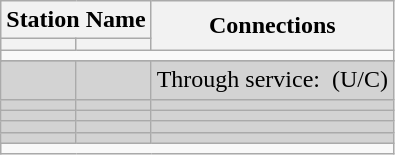<table class=wikitable>
<tr>
<th colspan=2>Station Name</th>
<th rowspan=2>Connections<br>
</th>
</tr>
<tr>
<th></th>
<th></th>
</tr>
<tr style=background:#>
<td colspan=6></td>
</tr>
<tr>
</tr>
<tr bgcolor=lightgrey>
<td></td>
<td></td>
<td>Through service:  (U/C)</td>
</tr>
<tr bgcolor=lightgrey>
<td></td>
<td></td>
<td></td>
</tr>
<tr bgcolor=lightgrey>
<td></td>
<td></td>
<td></td>
</tr>
<tr bgcolor=lightgrey>
<td></td>
<td></td>
<td></td>
</tr>
<tr bgcolor=lightgrey>
<td></td>
<td></td>
<td></td>
</tr>
<tr style=background:#>
<td colspan=6></td>
</tr>
</table>
